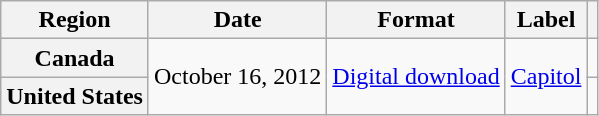<table class="wikitable plainrowheaders">
<tr>
<th scope="col">Region</th>
<th scope="col">Date</th>
<th scope="col">Format</th>
<th scope="col">Label</th>
<th scope="col"></th>
</tr>
<tr>
<th scope="row">Canada</th>
<td rowspan="2">October 16, 2012</td>
<td rowspan="2"><a href='#'>Digital download</a></td>
<td rowspan="2"><a href='#'>Capitol</a></td>
<td align="center"></td>
</tr>
<tr>
<th scope="row">United States</th>
<td align="center"></td>
</tr>
</table>
